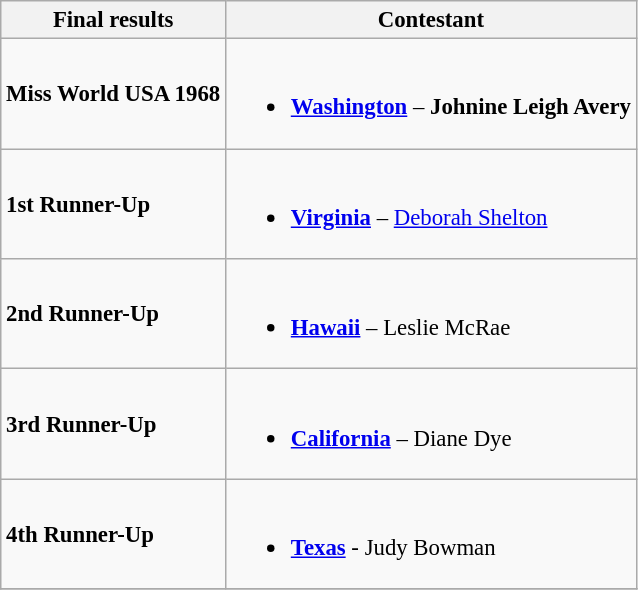<table class="wikitable sortable" style="font-size: 95%;">
<tr>
<th>Final results</th>
<th>Contestant</th>
</tr>
<tr>
<td><strong>Miss World USA 1968</strong></td>
<td><br><ul><li><strong> <a href='#'>Washington</a></strong> – <strong>Johnine Leigh Avery</strong></li></ul></td>
</tr>
<tr>
<td><strong>1st Runner-Up</strong></td>
<td><br><ul><li><strong> <a href='#'>Virginia</a></strong> – <a href='#'>Deborah Shelton</a></li></ul></td>
</tr>
<tr>
<td><strong>2nd Runner-Up</strong></td>
<td><br><ul><li><strong> <a href='#'>Hawaii</a></strong> – Leslie McRae</li></ul></td>
</tr>
<tr>
<td><strong>3rd Runner-Up</strong></td>
<td><br><ul><li><strong> <a href='#'>California</a></strong> – Diane Dye</li></ul></td>
</tr>
<tr>
<td><strong>4th Runner-Up</strong></td>
<td><br><ul><li><strong> <a href='#'>Texas</a></strong> - Judy Bowman</li></ul></td>
</tr>
<tr>
</tr>
</table>
